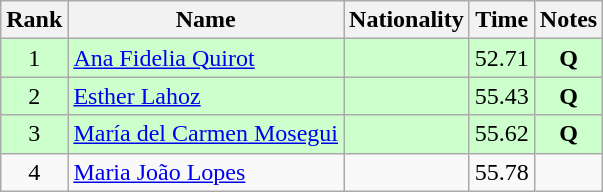<table class="wikitable sortable" style="text-align:center">
<tr>
<th>Rank</th>
<th>Name</th>
<th>Nationality</th>
<th>Time</th>
<th>Notes</th>
</tr>
<tr bgcolor=ccffcc>
<td align=center>1</td>
<td align=left><a href='#'>Ana Fidelia Quirot</a></td>
<td align=left></td>
<td>52.71</td>
<td><strong>Q</strong></td>
</tr>
<tr bgcolor=ccffcc>
<td align=center>2</td>
<td align=left><a href='#'>Esther Lahoz</a></td>
<td align=left></td>
<td>55.43</td>
<td><strong>Q</strong></td>
</tr>
<tr bgcolor=ccffcc>
<td align=center>3</td>
<td align=left><a href='#'>María del Carmen Mosegui</a></td>
<td align=left></td>
<td>55.62</td>
<td><strong>Q</strong></td>
</tr>
<tr>
<td align=center>4</td>
<td align=left><a href='#'>Maria João Lopes</a></td>
<td align=left></td>
<td>55.78</td>
<td></td>
</tr>
</table>
